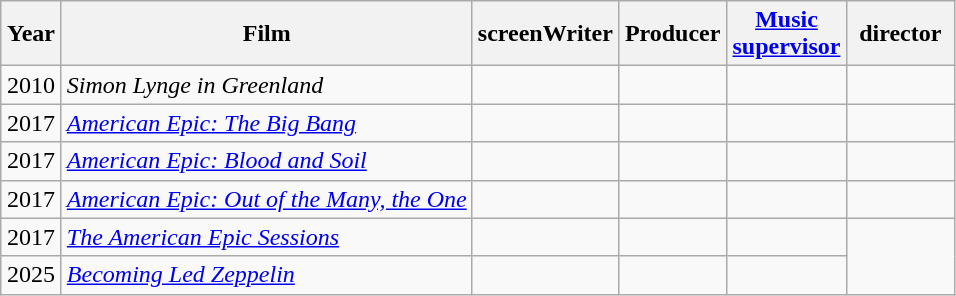<table class="wikitable sortable" style="text-align:center">
<tr>
<th style="width:33px;">Year</th>
<th>Film</th>
<th style="width:65px;">screenWriter</th>
<th width=65>Producer</th>
<th width=65><a href='#'>Music supervisor</a></th>
<th width=65>director</th>
</tr>
<tr>
<td>2010</td>
<td style="text-align:left"><em>Simon Lynge in Greenland</em></td>
<td></td>
<td></td>
<td></td>
<td></td>
</tr>
<tr>
<td>2017</td>
<td style="text-align:left"><em><a href='#'>American Epic: The Big Bang</a></em></td>
<td></td>
<td></td>
<td></td>
<td></td>
</tr>
<tr>
<td>2017</td>
<td style="text-align:left"><em><a href='#'>American Epic: Blood and Soil</a></em></td>
<td></td>
<td></td>
<td></td>
<td></td>
</tr>
<tr>
<td>2017</td>
<td style="text-align:left"><em><a href='#'>American Epic: Out of the Many, the One</a></em></td>
<td></td>
<td></td>
<td></td>
<td></td>
</tr>
<tr>
<td>2017</td>
<td style="text-align:left"><em><a href='#'>The American Epic Sessions</a></em></td>
<td></td>
<td></td>
<td></td>
</tr>
<tr>
<td>2025</td>
<td style="text-align:left"><em><a href='#'>Becoming Led Zeppelin</a></em></td>
<td></td>
<td></td>
<td></td>
</tr>
</table>
